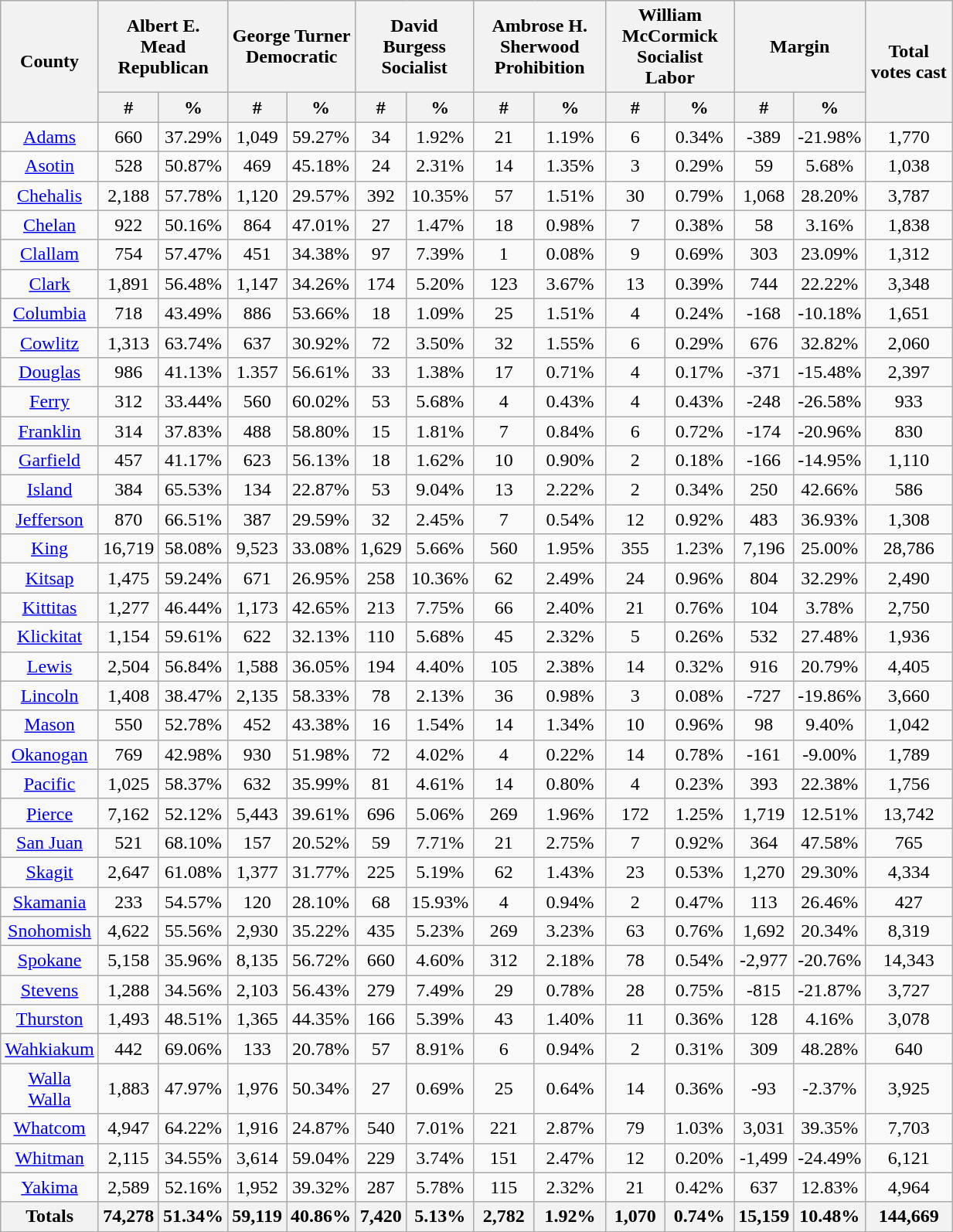<table width="65%" class="wikitable sortable">
<tr>
<th style="text-align:center;" rowspan="2">County</th>
<th style="text-align:center;" colspan="2">Albert E. Mead<br>Republican</th>
<th style="text-align:center;" colspan="2">George Turner<br>Democratic</th>
<th style="text-align:center;" colspan="2">David Burgess<br>Socialist</th>
<th style="text-align:center;" colspan="2">Ambrose H. Sherwood<br>Prohibition</th>
<th style="text-align:center;" colspan="2">William McCormick<br>Socialist Labor</th>
<th style="text-align:center;" colspan="2">Margin</th>
<th style="text-align:center;" rowspan="2">Total votes cast</th>
</tr>
<tr bgcolor="lightgrey">
<th style="text-align:center;" data-sort-type="number">#</th>
<th style="text-align:center;" data-sort-type="number">%</th>
<th style="text-align:center;" data-sort-type="number">#</th>
<th style="text-align:center;" data-sort-type="number">%</th>
<th style="text-align:center;" data-sort-type="number">#</th>
<th style="text-align:center;" data-sort-type="number">%</th>
<th style="text-align:center;" data-sort-type="number">#</th>
<th style="text-align:center;" data-sort-type="number">%</th>
<th style="text-align:center;" data-sort-type="number">#</th>
<th style="text-align:center;" data-sort-type="number">%</th>
<th style="text-align:center;" data-sort-type="number">#</th>
<th style="text-align:center;" data-sort-type="number">%</th>
</tr>
<tr style="text-align:center;">
<td><a href='#'>Adams</a></td>
<td>660</td>
<td>37.29%</td>
<td>1,049</td>
<td>59.27%</td>
<td>34</td>
<td>1.92%</td>
<td>21</td>
<td>1.19%</td>
<td>6</td>
<td>0.34%</td>
<td>-389</td>
<td>-21.98%</td>
<td>1,770</td>
</tr>
<tr style="text-align:center;">
<td><a href='#'>Asotin</a></td>
<td>528</td>
<td>50.87%</td>
<td>469</td>
<td>45.18%</td>
<td>24</td>
<td>2.31%</td>
<td>14</td>
<td>1.35%</td>
<td>3</td>
<td>0.29%</td>
<td>59</td>
<td>5.68%</td>
<td>1,038</td>
</tr>
<tr style="text-align:center;">
<td><a href='#'>Chehalis</a></td>
<td>2,188</td>
<td>57.78%</td>
<td>1,120</td>
<td>29.57%</td>
<td>392</td>
<td>10.35%</td>
<td>57</td>
<td>1.51%</td>
<td>30</td>
<td>0.79%</td>
<td>1,068</td>
<td>28.20%</td>
<td>3,787</td>
</tr>
<tr style="text-align:center;">
<td><a href='#'>Chelan</a></td>
<td>922</td>
<td>50.16%</td>
<td>864</td>
<td>47.01%</td>
<td>27</td>
<td>1.47%</td>
<td>18</td>
<td>0.98%</td>
<td>7</td>
<td>0.38%</td>
<td>58</td>
<td>3.16%</td>
<td>1,838</td>
</tr>
<tr style="text-align:center;">
<td><a href='#'>Clallam</a></td>
<td>754</td>
<td>57.47%</td>
<td>451</td>
<td>34.38%</td>
<td>97</td>
<td>7.39%</td>
<td>1</td>
<td>0.08%</td>
<td>9</td>
<td>0.69%</td>
<td>303</td>
<td>23.09%</td>
<td>1,312</td>
</tr>
<tr style="text-align:center;">
<td><a href='#'>Clark</a></td>
<td>1,891</td>
<td>56.48%</td>
<td>1,147</td>
<td>34.26%</td>
<td>174</td>
<td>5.20%</td>
<td>123</td>
<td>3.67%</td>
<td>13</td>
<td>0.39%</td>
<td>744</td>
<td>22.22%</td>
<td>3,348</td>
</tr>
<tr style="text-align:center;">
<td><a href='#'>Columbia</a></td>
<td>718</td>
<td>43.49%</td>
<td>886</td>
<td>53.66%</td>
<td>18</td>
<td>1.09%</td>
<td>25</td>
<td>1.51%</td>
<td>4</td>
<td>0.24%</td>
<td>-168</td>
<td>-10.18%</td>
<td>1,651</td>
</tr>
<tr style="text-align:center;">
<td><a href='#'>Cowlitz</a></td>
<td>1,313</td>
<td>63.74%</td>
<td>637</td>
<td>30.92%</td>
<td>72</td>
<td>3.50%</td>
<td>32</td>
<td>1.55%</td>
<td>6</td>
<td>0.29%</td>
<td>676</td>
<td>32.82%</td>
<td>2,060</td>
</tr>
<tr style="text-align:center;">
<td><a href='#'>Douglas</a></td>
<td>986</td>
<td>41.13%</td>
<td>1.357</td>
<td>56.61%</td>
<td>33</td>
<td>1.38%</td>
<td>17</td>
<td>0.71%</td>
<td>4</td>
<td>0.17%</td>
<td>-371</td>
<td>-15.48%</td>
<td>2,397</td>
</tr>
<tr style="text-align:center;">
<td><a href='#'>Ferry</a></td>
<td>312</td>
<td>33.44%</td>
<td>560</td>
<td>60.02%</td>
<td>53</td>
<td>5.68%</td>
<td>4</td>
<td>0.43%</td>
<td>4</td>
<td>0.43%</td>
<td>-248</td>
<td>-26.58%</td>
<td>933</td>
</tr>
<tr style="text-align:center;">
<td><a href='#'>Franklin</a></td>
<td>314</td>
<td>37.83%</td>
<td>488</td>
<td>58.80%</td>
<td>15</td>
<td>1.81%</td>
<td>7</td>
<td>0.84%</td>
<td>6</td>
<td>0.72%</td>
<td>-174</td>
<td>-20.96%</td>
<td>830</td>
</tr>
<tr style="text-align:center;">
<td><a href='#'>Garfield</a></td>
<td>457</td>
<td>41.17%</td>
<td>623</td>
<td>56.13%</td>
<td>18</td>
<td>1.62%</td>
<td>10</td>
<td>0.90%</td>
<td>2</td>
<td>0.18%</td>
<td>-166</td>
<td>-14.95%</td>
<td>1,110</td>
</tr>
<tr style="text-align:center;">
<td><a href='#'>Island</a></td>
<td>384</td>
<td>65.53%</td>
<td>134</td>
<td>22.87%</td>
<td>53</td>
<td>9.04%</td>
<td>13</td>
<td>2.22%</td>
<td>2</td>
<td>0.34%</td>
<td>250</td>
<td>42.66%</td>
<td>586</td>
</tr>
<tr style="text-align:center;">
<td><a href='#'>Jefferson</a></td>
<td>870</td>
<td>66.51%</td>
<td>387</td>
<td>29.59%</td>
<td>32</td>
<td>2.45%</td>
<td>7</td>
<td>0.54%</td>
<td>12</td>
<td>0.92%</td>
<td>483</td>
<td>36.93%</td>
<td>1,308</td>
</tr>
<tr style="text-align:center;">
<td><a href='#'>King</a></td>
<td>16,719</td>
<td>58.08%</td>
<td>9,523</td>
<td>33.08%</td>
<td>1,629</td>
<td>5.66%</td>
<td>560</td>
<td>1.95%</td>
<td>355</td>
<td>1.23%</td>
<td>7,196</td>
<td>25.00%</td>
<td>28,786</td>
</tr>
<tr style="text-align:center;">
<td><a href='#'>Kitsap</a></td>
<td>1,475</td>
<td>59.24%</td>
<td>671</td>
<td>26.95%</td>
<td>258</td>
<td>10.36%</td>
<td>62</td>
<td>2.49%</td>
<td>24</td>
<td>0.96%</td>
<td>804</td>
<td>32.29%</td>
<td>2,490</td>
</tr>
<tr style="text-align:center;">
<td><a href='#'>Kittitas</a></td>
<td>1,277</td>
<td>46.44%</td>
<td>1,173</td>
<td>42.65%</td>
<td>213</td>
<td>7.75%</td>
<td>66</td>
<td>2.40%</td>
<td>21</td>
<td>0.76%</td>
<td>104</td>
<td>3.78%</td>
<td>2,750</td>
</tr>
<tr style="text-align:center;">
<td><a href='#'>Klickitat</a></td>
<td>1,154</td>
<td>59.61%</td>
<td>622</td>
<td>32.13%</td>
<td>110</td>
<td>5.68%</td>
<td>45</td>
<td>2.32%</td>
<td>5</td>
<td>0.26%</td>
<td>532</td>
<td>27.48%</td>
<td>1,936</td>
</tr>
<tr style="text-align:center;">
<td><a href='#'>Lewis</a></td>
<td>2,504</td>
<td>56.84%</td>
<td>1,588</td>
<td>36.05%</td>
<td>194</td>
<td>4.40%</td>
<td>105</td>
<td>2.38%</td>
<td>14</td>
<td>0.32%</td>
<td>916</td>
<td>20.79%</td>
<td>4,405</td>
</tr>
<tr style="text-align:center;">
<td><a href='#'>Lincoln</a></td>
<td>1,408</td>
<td>38.47%</td>
<td>2,135</td>
<td>58.33%</td>
<td>78</td>
<td>2.13%</td>
<td>36</td>
<td>0.98%</td>
<td>3</td>
<td>0.08%</td>
<td>-727</td>
<td>-19.86%</td>
<td>3,660</td>
</tr>
<tr style="text-align:center;">
<td><a href='#'>Mason</a></td>
<td>550</td>
<td>52.78%</td>
<td>452</td>
<td>43.38%</td>
<td>16</td>
<td>1.54%</td>
<td>14</td>
<td>1.34%</td>
<td>10</td>
<td>0.96%</td>
<td>98</td>
<td>9.40%</td>
<td>1,042</td>
</tr>
<tr style="text-align:center;">
<td><a href='#'>Okanogan</a></td>
<td>769</td>
<td>42.98%</td>
<td>930</td>
<td>51.98%</td>
<td>72</td>
<td>4.02%</td>
<td>4</td>
<td>0.22%</td>
<td>14</td>
<td>0.78%</td>
<td>-161</td>
<td>-9.00%</td>
<td>1,789</td>
</tr>
<tr style="text-align:center;">
<td><a href='#'>Pacific</a></td>
<td>1,025</td>
<td>58.37%</td>
<td>632</td>
<td>35.99%</td>
<td>81</td>
<td>4.61%</td>
<td>14</td>
<td>0.80%</td>
<td>4</td>
<td>0.23%</td>
<td>393</td>
<td>22.38%</td>
<td>1,756</td>
</tr>
<tr style="text-align:center;">
<td><a href='#'>Pierce</a></td>
<td>7,162</td>
<td>52.12%</td>
<td>5,443</td>
<td>39.61%</td>
<td>696</td>
<td>5.06%</td>
<td>269</td>
<td>1.96%</td>
<td>172</td>
<td>1.25%</td>
<td>1,719</td>
<td>12.51%</td>
<td>13,742</td>
</tr>
<tr style="text-align:center;">
<td><a href='#'>San Juan</a></td>
<td>521</td>
<td>68.10%</td>
<td>157</td>
<td>20.52%</td>
<td>59</td>
<td>7.71%</td>
<td>21</td>
<td>2.75%</td>
<td>7</td>
<td>0.92%</td>
<td>364</td>
<td>47.58%</td>
<td>765</td>
</tr>
<tr style="text-align:center;">
<td><a href='#'>Skagit</a></td>
<td>2,647</td>
<td>61.08%</td>
<td>1,377</td>
<td>31.77%</td>
<td>225</td>
<td>5.19%</td>
<td>62</td>
<td>1.43%</td>
<td>23</td>
<td>0.53%</td>
<td>1,270</td>
<td>29.30%</td>
<td>4,334</td>
</tr>
<tr style="text-align:center;">
<td><a href='#'>Skamania</a></td>
<td>233</td>
<td>54.57%</td>
<td>120</td>
<td>28.10%</td>
<td>68</td>
<td>15.93%</td>
<td>4</td>
<td>0.94%</td>
<td>2</td>
<td>0.47%</td>
<td>113</td>
<td>26.46%</td>
<td>427</td>
</tr>
<tr style="text-align:center;">
<td><a href='#'>Snohomish</a></td>
<td>4,622</td>
<td>55.56%</td>
<td>2,930</td>
<td>35.22%</td>
<td>435</td>
<td>5.23%</td>
<td>269</td>
<td>3.23%</td>
<td>63</td>
<td>0.76%</td>
<td>1,692</td>
<td>20.34%</td>
<td>8,319</td>
</tr>
<tr style="text-align:center;">
<td><a href='#'>Spokane</a></td>
<td>5,158</td>
<td>35.96%</td>
<td>8,135</td>
<td>56.72%</td>
<td>660</td>
<td>4.60%</td>
<td>312</td>
<td>2.18%</td>
<td>78</td>
<td>0.54%</td>
<td>-2,977</td>
<td>-20.76%</td>
<td>14,343</td>
</tr>
<tr style="text-align:center;">
<td><a href='#'>Stevens</a></td>
<td>1,288</td>
<td>34.56%</td>
<td>2,103</td>
<td>56.43%</td>
<td>279</td>
<td>7.49%</td>
<td>29</td>
<td>0.78%</td>
<td>28</td>
<td>0.75%</td>
<td>-815</td>
<td>-21.87%</td>
<td>3,727</td>
</tr>
<tr style="text-align:center;">
<td><a href='#'>Thurston</a></td>
<td>1,493</td>
<td>48.51%</td>
<td>1,365</td>
<td>44.35%</td>
<td>166</td>
<td>5.39%</td>
<td>43</td>
<td>1.40%</td>
<td>11</td>
<td>0.36%</td>
<td>128</td>
<td>4.16%</td>
<td>3,078</td>
</tr>
<tr style="text-align:center;">
<td><a href='#'>Wahkiakum</a></td>
<td>442</td>
<td>69.06%</td>
<td>133</td>
<td>20.78%</td>
<td>57</td>
<td>8.91%</td>
<td>6</td>
<td>0.94%</td>
<td>2</td>
<td>0.31%</td>
<td>309</td>
<td>48.28%</td>
<td>640</td>
</tr>
<tr style="text-align:center;">
<td><a href='#'>Walla Walla</a></td>
<td>1,883</td>
<td>47.97%</td>
<td>1,976</td>
<td>50.34%</td>
<td>27</td>
<td>0.69%</td>
<td>25</td>
<td>0.64%</td>
<td>14</td>
<td>0.36%</td>
<td>-93</td>
<td>-2.37%</td>
<td>3,925</td>
</tr>
<tr style="text-align:center;">
<td><a href='#'>Whatcom</a></td>
<td>4,947</td>
<td>64.22%</td>
<td>1,916</td>
<td>24.87%</td>
<td>540</td>
<td>7.01%</td>
<td>221</td>
<td>2.87%</td>
<td>79</td>
<td>1.03%</td>
<td>3,031</td>
<td>39.35%</td>
<td>7,703</td>
</tr>
<tr style="text-align:center;">
<td><a href='#'>Whitman</a></td>
<td>2,115</td>
<td>34.55%</td>
<td>3,614</td>
<td>59.04%</td>
<td>229</td>
<td>3.74%</td>
<td>151</td>
<td>2.47%</td>
<td>12</td>
<td>0.20%</td>
<td>-1,499</td>
<td>-24.49%</td>
<td>6,121</td>
</tr>
<tr style="text-align:center;">
<td><a href='#'>Yakima</a></td>
<td>2,589</td>
<td>52.16%</td>
<td>1,952</td>
<td>39.32%</td>
<td>287</td>
<td>5.78%</td>
<td>115</td>
<td>2.32%</td>
<td>21</td>
<td>0.42%</td>
<td>637</td>
<td>12.83%</td>
<td>4,964</td>
</tr>
<tr>
<th>Totals</th>
<th>74,278</th>
<th>51.34%</th>
<th>59,119</th>
<th>40.86%</th>
<th>7,420</th>
<th>5.13%</th>
<th>2,782</th>
<th>1.92%</th>
<th>1,070</th>
<th>0.74%</th>
<th>15,159</th>
<th>10.48%</th>
<th>144,669</th>
</tr>
</table>
